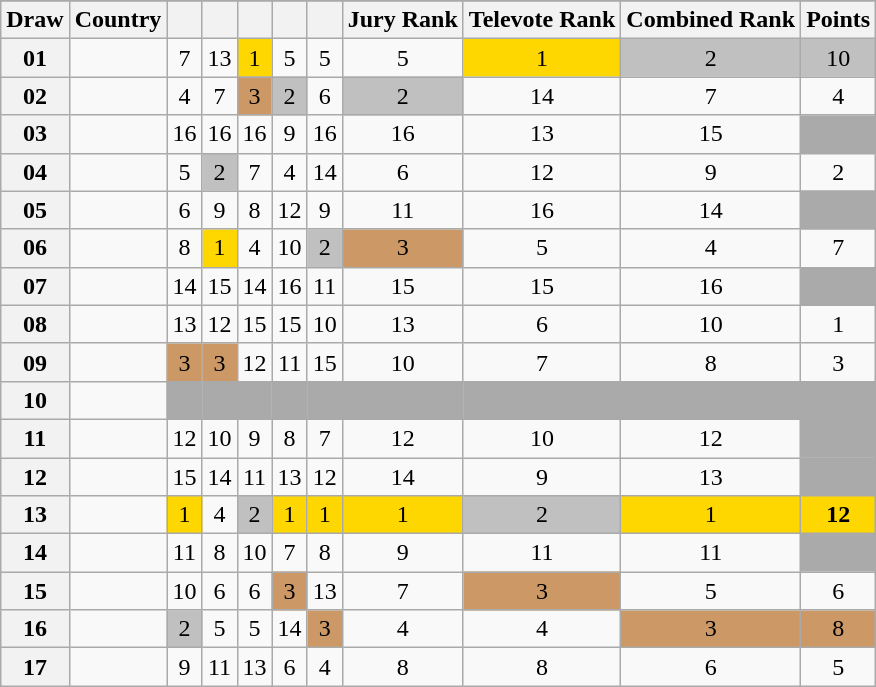<table class="sortable wikitable collapsible plainrowheaders" style="text-align:center;">
<tr>
</tr>
<tr>
<th scope="col">Draw</th>
<th scope="col">Country</th>
<th scope="col"><small></small></th>
<th scope="col"><small></small></th>
<th scope="col"><small></small></th>
<th scope="col"><small></small></th>
<th scope="col"><small></small></th>
<th scope="col">Jury Rank</th>
<th scope="col">Televote Rank</th>
<th scope="col">Combined Rank</th>
<th scope="col">Points</th>
</tr>
<tr>
<th scope="row" style="text-align:center;">01</th>
<td style="text-align:left;"></td>
<td>7</td>
<td>13</td>
<td style="background:gold;">1</td>
<td>5</td>
<td>5</td>
<td>5</td>
<td style="background:gold;">1</td>
<td style="background:silver;">2</td>
<td style="background:silver;">10</td>
</tr>
<tr>
<th scope="row" style="text-align:center;">02</th>
<td style="text-align:left;"></td>
<td>4</td>
<td>7</td>
<td style="background:#CC9966;">3</td>
<td style="background:silver;">2</td>
<td>6</td>
<td style="background:silver;">2</td>
<td>14</td>
<td>7</td>
<td>4</td>
</tr>
<tr>
<th scope="row" style="text-align:center;">03</th>
<td style="text-align:left;"></td>
<td>16</td>
<td>16</td>
<td>16</td>
<td>9</td>
<td>16</td>
<td>16</td>
<td>13</td>
<td>15</td>
<td style="background:#AAAAAA;"></td>
</tr>
<tr>
<th scope="row" style="text-align:center;">04</th>
<td style="text-align:left;"></td>
<td>5</td>
<td style="background:silver;">2</td>
<td>7</td>
<td>4</td>
<td>14</td>
<td>6</td>
<td>12</td>
<td>9</td>
<td>2</td>
</tr>
<tr>
<th scope="row" style="text-align:center;">05</th>
<td style="text-align:left;"></td>
<td>6</td>
<td>9</td>
<td>8</td>
<td>12</td>
<td>9</td>
<td>11</td>
<td>16</td>
<td>14</td>
<td style="background:#AAAAAA;"></td>
</tr>
<tr>
<th scope="row" style="text-align:center;">06</th>
<td style="text-align:left;"></td>
<td>8</td>
<td style="background:gold;">1</td>
<td>4</td>
<td>10</td>
<td style="background:silver;">2</td>
<td style="background:#CC9966;">3</td>
<td>5</td>
<td>4</td>
<td>7</td>
</tr>
<tr>
<th scope="row" style="text-align:center;">07</th>
<td style="text-align:left;"></td>
<td>14</td>
<td>15</td>
<td>14</td>
<td>16</td>
<td>11</td>
<td>15</td>
<td>15</td>
<td>16</td>
<td style="background:#AAAAAA;"></td>
</tr>
<tr>
<th scope="row" style="text-align:center;">08</th>
<td style="text-align:left;"></td>
<td>13</td>
<td>12</td>
<td>15</td>
<td>15</td>
<td>10</td>
<td>13</td>
<td>6</td>
<td>10</td>
<td>1</td>
</tr>
<tr>
<th scope="row" style="text-align:center;">09</th>
<td style="text-align:left;"></td>
<td style="background:#CC9966;">3</td>
<td style="background:#CC9966;">3</td>
<td>12</td>
<td>11</td>
<td>15</td>
<td>10</td>
<td>7</td>
<td>8</td>
<td>3</td>
</tr>
<tr class="sortbottom">
<th scope="row" style="text-align:center;">10</th>
<td style="text-align:left;"></td>
<td style="background:#AAAAAA;"></td>
<td style="background:#AAAAAA;"></td>
<td style="background:#AAAAAA;"></td>
<td style="background:#AAAAAA;"></td>
<td style="background:#AAAAAA;"></td>
<td style="background:#AAAAAA;"></td>
<td style="background:#AAAAAA;"></td>
<td style="background:#AAAAAA;"></td>
<td style="background:#AAAAAA;"></td>
</tr>
<tr>
<th scope="row" style="text-align:center;">11</th>
<td style="text-align:left;"></td>
<td>12</td>
<td>10</td>
<td>9</td>
<td>8</td>
<td>7</td>
<td>12</td>
<td>10</td>
<td>12</td>
<td style="background:#AAAAAA;"></td>
</tr>
<tr>
<th scope="row" style="text-align:center;">12</th>
<td style="text-align:left;"></td>
<td>15</td>
<td>14</td>
<td>11</td>
<td>13</td>
<td>12</td>
<td>14</td>
<td>9</td>
<td>13</td>
<td style="background:#AAAAAA;"></td>
</tr>
<tr>
<th scope="row" style="text-align:center;">13</th>
<td style="text-align:left;"></td>
<td style="background:gold;">1</td>
<td>4</td>
<td style="background:silver;">2</td>
<td style="background:gold;">1</td>
<td style="background:gold;">1</td>
<td style="background:gold;">1</td>
<td style="background:silver;">2</td>
<td style="background:gold;">1</td>
<td style="background:gold;"><strong>12</strong></td>
</tr>
<tr>
<th scope="row" style="text-align:center;">14</th>
<td style="text-align:left;"></td>
<td>11</td>
<td>8</td>
<td>10</td>
<td>7</td>
<td>8</td>
<td>9</td>
<td>11</td>
<td>11</td>
<td style="background:#AAAAAA;"></td>
</tr>
<tr>
<th scope="row" style="text-align:center;">15</th>
<td style="text-align:left;"></td>
<td>10</td>
<td>6</td>
<td>6</td>
<td style="background:#CC9966;">3</td>
<td>13</td>
<td>7</td>
<td style="background:#CC9966;">3</td>
<td>5</td>
<td>6</td>
</tr>
<tr>
<th scope="row" style="text-align:center;">16</th>
<td style="text-align:left;"></td>
<td style="background:silver;">2</td>
<td>5</td>
<td>5</td>
<td>14</td>
<td style="background:#CC9966;">3</td>
<td>4</td>
<td>4</td>
<td style="background:#CC9966;">3</td>
<td style="background:#CC9966;">8</td>
</tr>
<tr>
<th scope="row" style="text-align:center;">17</th>
<td style="text-align:left;"></td>
<td>9</td>
<td>11</td>
<td>13</td>
<td>6</td>
<td>4</td>
<td>8</td>
<td>8</td>
<td>6</td>
<td>5</td>
</tr>
</table>
